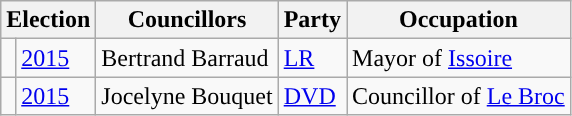<table class="wikitable">
<tr>
<th colspan="2">Election</th>
<th>Councillors</th>
<th>Party</th>
<th>Occupation</th>
</tr>
<tr>
<td style="background-color: "></td>
<td><a href='#'>2015</a></td>
<td>Bertrand Barraud</td>
<td><a href='#'>LR</a></td>
<td>Mayor of <a href='#'>Issoire</a></td>
</tr>
<tr>
<td style="background-color: "></td>
<td><a href='#'>2015</a></td>
<td>Jocelyne Bouquet</td>
<td><a href='#'>DVD</a></td>
<td>Councillor of <a href='#'>Le Broc</a></td>
</tr>
</table>
